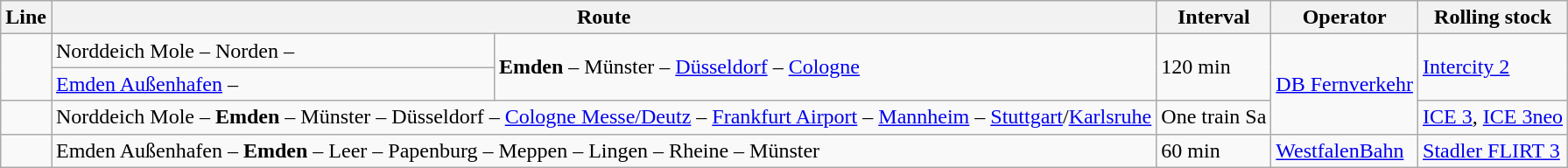<table class="wikitable">
<tr>
<th>Line</th>
<th colspan="3">Route</th>
<th>Interval</th>
<th>Operator</th>
<th>Rolling stock</th>
</tr>
<tr>
<td rowspan="2"></td>
<td>Norddeich Mole – Norden –</td>
<td colspan="2" rowspan="2"><strong>Emden</strong> – Münster – <a href='#'>Düsseldorf</a> – <a href='#'>Cologne</a></td>
<td rowspan="2">120 min</td>
<td rowspan="3"><a href='#'>DB Fernverkehr</a></td>
<td rowspan="2"><a href='#'>Intercity 2</a></td>
</tr>
<tr>
<td><a href='#'>Emden Außenhafen</a> –</td>
</tr>
<tr>
<td></td>
<td colspan="3">Norddeich Mole – <strong>Emden</strong> – Münster – Düsseldorf – <a href='#'>Cologne Messe/Deutz</a> – <a href='#'>Frankfurt Airport</a> – <a href='#'>Mannheim</a> – <a href='#'>Stuttgart</a>/<a href='#'>Karlsruhe</a></td>
<td>One train Sa</td>
<td><a href='#'>ICE 3</a>, <a href='#'>ICE 3neo</a></td>
</tr>
<tr>
<td></td>
<td colspan="3">Emden Außenhafen – <strong>Emden</strong> – Leer – Papenburg – Meppen – Lingen – Rheine – Münster</td>
<td>60 min</td>
<td><a href='#'>WestfalenBahn</a></td>
<td><a href='#'>Stadler FLIRT 3</a></td>
</tr>
</table>
